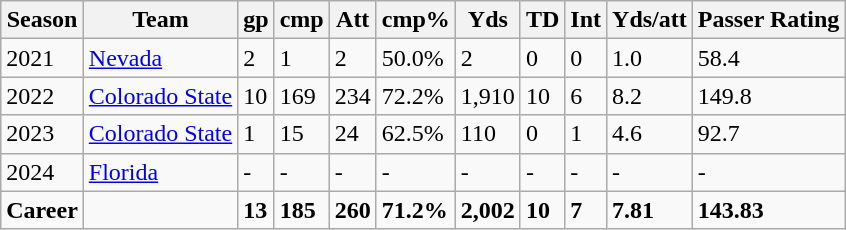<table class="wikitable">
<tr>
<th>Season</th>
<th>Team</th>
<th>gp</th>
<th>cmp</th>
<th>Att</th>
<th>cmp%</th>
<th>Yds</th>
<th>TD</th>
<th>Int</th>
<th>Yds/att</th>
<th>Passer Rating</th>
</tr>
<tr>
<td>2021</td>
<td><a href='#'>Nevada</a></td>
<td>2</td>
<td>1</td>
<td>2</td>
<td>50.0%</td>
<td>2</td>
<td>0</td>
<td>0</td>
<td>1.0</td>
<td>58.4</td>
</tr>
<tr>
<td>2022</td>
<td><a href='#'>Colorado State</a></td>
<td>10</td>
<td>169</td>
<td>234</td>
<td>72.2%</td>
<td>1,910</td>
<td>10</td>
<td>6</td>
<td>8.2</td>
<td>149.8</td>
</tr>
<tr>
<td>2023</td>
<td><a href='#'>Colorado State</a></td>
<td>1</td>
<td>15</td>
<td>24</td>
<td>62.5%</td>
<td>110</td>
<td>0</td>
<td>1</td>
<td>4.6</td>
<td>92.7</td>
</tr>
<tr>
<td>2024</td>
<td><a href='#'>Florida</a></td>
<td>-</td>
<td>-</td>
<td>-</td>
<td>-</td>
<td>-</td>
<td>-</td>
<td>-</td>
<td>-</td>
<td>-</td>
</tr>
<tr>
<td><strong>Career</strong></td>
<td></td>
<td><strong>13</strong></td>
<td><strong>185</strong></td>
<td><strong>260</strong></td>
<td><strong>71.2%</strong></td>
<td><strong>2,002</strong></td>
<td><strong>10</strong></td>
<td><strong>7</strong></td>
<td><strong>7.81</strong></td>
<td><strong>143.83</strong></td>
</tr>
</table>
